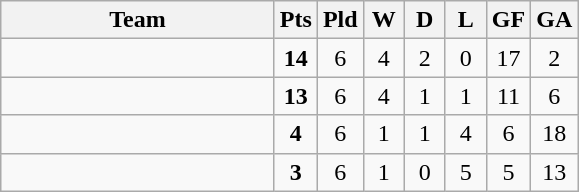<table class="wikitable" style="text-align: center;">
<tr>
<th width=175>Team</th>
<th width=20 abbr="Points">Pts</th>
<th width=20 abbr="Played">Pld</th>
<th width=20 abbr="Won">W</th>
<th width=20 abbr="Drawn">D</th>
<th width=20 abbr="Lost">L</th>
<th width=20 abbr="Goals for">GF</th>
<th width=20 abbr="Goals against">GA</th>
</tr>
<tr align=center>
<td align=left></td>
<td><strong>14</strong></td>
<td>6</td>
<td>4</td>
<td>2</td>
<td>0</td>
<td>17</td>
<td>2</td>
</tr>
<tr align=center>
<td align=left></td>
<td><strong>13</strong></td>
<td>6</td>
<td>4</td>
<td>1</td>
<td>1</td>
<td>11</td>
<td>6</td>
</tr>
<tr align=center>
<td align=left></td>
<td><strong>4</strong></td>
<td>6</td>
<td>1</td>
<td>1</td>
<td>4</td>
<td>6</td>
<td>18</td>
</tr>
<tr align=center>
<td align=left></td>
<td><strong>3</strong></td>
<td>6</td>
<td>1</td>
<td>0</td>
<td>5</td>
<td>5</td>
<td>13</td>
</tr>
</table>
